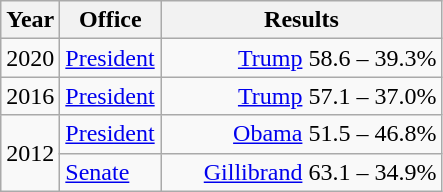<table class=wikitable>
<tr>
<th width="30">Year</th>
<th width="60">Office</th>
<th width="180">Results</th>
</tr>
<tr>
<td>2020</td>
<td><a href='#'>President</a></td>
<td align="right" ><a href='#'>Trump</a> 58.6 – 39.3%</td>
</tr>
<tr>
<td>2016</td>
<td><a href='#'>President</a></td>
<td align="right" ><a href='#'>Trump</a> 57.1 – 37.0%</td>
</tr>
<tr>
<td rowspan="2">2012</td>
<td><a href='#'>President</a></td>
<td align="right" ><a href='#'>Obama</a> 51.5 – 46.8%</td>
</tr>
<tr>
<td><a href='#'>Senate</a></td>
<td align="right" ><a href='#'>Gillibrand</a> 63.1 – 34.9%</td>
</tr>
</table>
